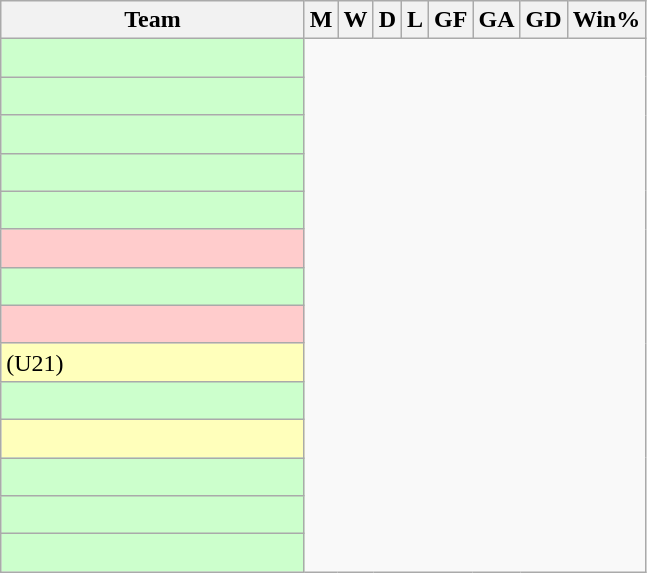<table class="wikitable plainrowheaders sortable">
<tr>
<th width=195px scope="col">Team</th>
<th scope="col">M</th>
<th scope="col">W</th>
<th scope="col">D</th>
<th scope="col">L</th>
<th scope="col">GF</th>
<th scope="col">GA</th>
<th scope="col">GD</th>
<th scope="col">Win%</th>
</tr>
<tr style="background-color:#cfc">
<td scope="row"><br></td>
</tr>
<tr style="background-color:#cfc">
<td scope="row"><br></td>
</tr>
<tr style="background-color:#cfc">
<td scope="row"><br></td>
</tr>
<tr style="background-color:#cfc">
<td scope="row"><br></td>
</tr>
<tr style="background-color:#cfc">
<td scope="row"><br></td>
</tr>
<tr style="background-color:#fcc">
<td scope="row"><br></td>
</tr>
<tr style="background-color:#cfc">
<td scope="row"><br></td>
</tr>
<tr style="background-color:#fcc">
<td scope="row"><br></td>
</tr>
<tr style="background-color:#ffffbb">
<td scope="row"> (U21)<br></td>
</tr>
<tr style="background-color:#cfc">
<td scope="row"><br></td>
</tr>
<tr style="background-color:#ffffbb">
<td scope="row"><br></td>
</tr>
<tr style="background-color:#cfc">
<td scope="row"><br></td>
</tr>
<tr style="background-color:#cfc">
<td scope="row"><br></td>
</tr>
<tr style="background-color:#cfc">
<td scope="row"><br></td>
</tr>
</table>
